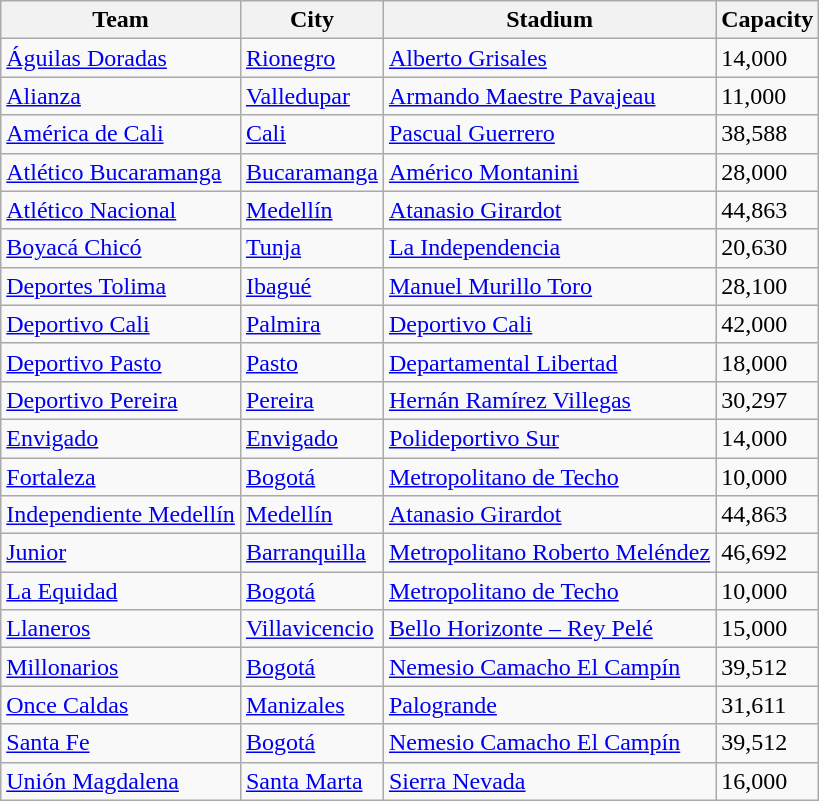<table class="wikitable sortable">
<tr>
<th>Team</th>
<th>City</th>
<th>Stadium</th>
<th>Capacity</th>
</tr>
<tr>
<td><a href='#'>Águilas Doradas</a></td>
<td><a href='#'>Rionegro</a></td>
<td><a href='#'>Alberto Grisales</a></td>
<td>14,000</td>
</tr>
<tr>
<td><a href='#'>Alianza</a></td>
<td><a href='#'>Valledupar</a></td>
<td><a href='#'>Armando Maestre Pavajeau</a></td>
<td>11,000</td>
</tr>
<tr>
<td><a href='#'>América de Cali</a></td>
<td><a href='#'>Cali</a></td>
<td><a href='#'>Pascual Guerrero</a></td>
<td>38,588</td>
</tr>
<tr>
<td><a href='#'>Atlético Bucaramanga</a></td>
<td><a href='#'>Bucaramanga</a></td>
<td><a href='#'>Américo Montanini</a></td>
<td>28,000</td>
</tr>
<tr>
<td><a href='#'>Atlético Nacional</a></td>
<td><a href='#'>Medellín</a></td>
<td><a href='#'>Atanasio Girardot</a></td>
<td>44,863</td>
</tr>
<tr>
<td><a href='#'>Boyacá Chicó</a></td>
<td><a href='#'>Tunja</a></td>
<td><a href='#'>La Independencia</a></td>
<td>20,630</td>
</tr>
<tr>
<td><a href='#'>Deportes Tolima</a></td>
<td><a href='#'>Ibagué</a></td>
<td><a href='#'>Manuel Murillo Toro</a></td>
<td>28,100</td>
</tr>
<tr>
<td><a href='#'>Deportivo Cali</a></td>
<td><a href='#'>Palmira</a></td>
<td><a href='#'>Deportivo Cali</a></td>
<td>42,000</td>
</tr>
<tr>
<td><a href='#'>Deportivo Pasto</a></td>
<td><a href='#'>Pasto</a></td>
<td><a href='#'>Departamental Libertad</a></td>
<td>18,000</td>
</tr>
<tr>
<td><a href='#'>Deportivo Pereira</a></td>
<td><a href='#'>Pereira</a></td>
<td><a href='#'>Hernán Ramírez Villegas</a></td>
<td>30,297</td>
</tr>
<tr>
<td><a href='#'>Envigado</a></td>
<td><a href='#'>Envigado</a></td>
<td><a href='#'>Polideportivo Sur</a></td>
<td>14,000</td>
</tr>
<tr>
<td><a href='#'>Fortaleza</a></td>
<td><a href='#'>Bogotá</a></td>
<td><a href='#'>Metropolitano de Techo</a></td>
<td>10,000</td>
</tr>
<tr>
<td><a href='#'>Independiente Medellín</a></td>
<td><a href='#'>Medellín</a></td>
<td><a href='#'>Atanasio Girardot</a></td>
<td>44,863</td>
</tr>
<tr>
<td><a href='#'>Junior</a></td>
<td><a href='#'>Barranquilla</a></td>
<td><a href='#'>Metropolitano Roberto Meléndez</a></td>
<td>46,692</td>
</tr>
<tr>
<td><a href='#'>La Equidad</a></td>
<td><a href='#'>Bogotá</a></td>
<td><a href='#'>Metropolitano de Techo</a></td>
<td>10,000</td>
</tr>
<tr>
<td><a href='#'>Llaneros</a></td>
<td><a href='#'>Villavicencio</a></td>
<td><a href='#'>Bello Horizonte – Rey Pelé</a></td>
<td>15,000</td>
</tr>
<tr>
<td><a href='#'>Millonarios</a></td>
<td><a href='#'>Bogotá</a></td>
<td><a href='#'>Nemesio Camacho El Campín</a></td>
<td>39,512</td>
</tr>
<tr>
<td><a href='#'>Once Caldas</a></td>
<td><a href='#'>Manizales</a></td>
<td><a href='#'>Palogrande</a></td>
<td>31,611</td>
</tr>
<tr>
<td><a href='#'>Santa Fe</a></td>
<td><a href='#'>Bogotá</a></td>
<td><a href='#'>Nemesio Camacho El Campín</a></td>
<td>39,512</td>
</tr>
<tr>
<td><a href='#'>Unión Magdalena</a></td>
<td><a href='#'>Santa Marta</a></td>
<td><a href='#'>Sierra Nevada</a></td>
<td>16,000</td>
</tr>
</table>
